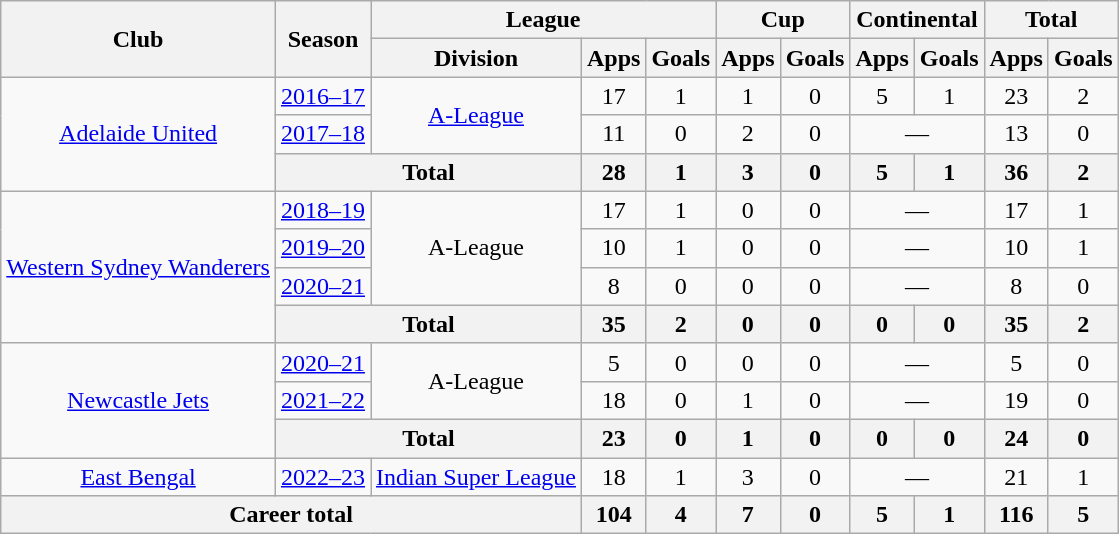<table class="wikitable" style="text-align:center">
<tr>
<th rowspan="2">Club</th>
<th rowspan="2">Season</th>
<th colspan="3">League</th>
<th colspan="2">Cup</th>
<th colspan="2">Continental</th>
<th colspan="2">Total</th>
</tr>
<tr>
<th>Division</th>
<th>Apps</th>
<th>Goals</th>
<th>Apps</th>
<th>Goals</th>
<th>Apps</th>
<th>Goals</th>
<th>Apps</th>
<th>Goals</th>
</tr>
<tr>
<td rowspan="3"><a href='#'>Adelaide United</a></td>
<td><a href='#'>2016–17</a></td>
<td rowspan="2"><a href='#'>A-League</a></td>
<td>17</td>
<td>1</td>
<td>1</td>
<td>0</td>
<td>5</td>
<td>1</td>
<td>23</td>
<td>2</td>
</tr>
<tr>
<td><a href='#'>2017–18</a></td>
<td>11</td>
<td>0</td>
<td>2</td>
<td>0</td>
<td colspan="2">—</td>
<td>13</td>
<td>0</td>
</tr>
<tr>
<th colspan="2">Total</th>
<th>28</th>
<th>1</th>
<th>3</th>
<th>0</th>
<th>5</th>
<th>1</th>
<th>36</th>
<th>2</th>
</tr>
<tr>
<td rowspan="4"><a href='#'>Western Sydney Wanderers</a></td>
<td><a href='#'>2018–19</a></td>
<td rowspan="3">A-League</td>
<td>17</td>
<td>1</td>
<td>0</td>
<td>0</td>
<td colspan="2">—</td>
<td>17</td>
<td>1</td>
</tr>
<tr>
<td><a href='#'>2019–20</a></td>
<td>10</td>
<td>1</td>
<td>0</td>
<td>0</td>
<td colspan="2">—</td>
<td>10</td>
<td>1</td>
</tr>
<tr>
<td><a href='#'>2020–21</a></td>
<td>8</td>
<td>0</td>
<td>0</td>
<td>0</td>
<td colspan="2">—</td>
<td>8</td>
<td>0</td>
</tr>
<tr>
<th colspan="2">Total</th>
<th>35</th>
<th>2</th>
<th>0</th>
<th>0</th>
<th>0</th>
<th>0</th>
<th>35</th>
<th>2</th>
</tr>
<tr>
<td rowspan="3"><a href='#'>Newcastle Jets</a></td>
<td><a href='#'>2020–21</a></td>
<td rowspan="2">A-League</td>
<td>5</td>
<td>0</td>
<td>0</td>
<td>0</td>
<td colspan="2">—</td>
<td>5</td>
<td>0</td>
</tr>
<tr>
<td><a href='#'>2021–22</a></td>
<td>18</td>
<td>0</td>
<td>1</td>
<td>0</td>
<td colspan="2">—</td>
<td>19</td>
<td>0</td>
</tr>
<tr>
<th colspan="2">Total</th>
<th>23</th>
<th>0</th>
<th>1</th>
<th>0</th>
<th>0</th>
<th>0</th>
<th>24</th>
<th>0</th>
</tr>
<tr>
<td><a href='#'>East Bengal</a></td>
<td><a href='#'>2022–23</a></td>
<td><a href='#'>Indian Super League</a></td>
<td>18</td>
<td>1</td>
<td>3</td>
<td>0</td>
<td colspan="2">—</td>
<td>21</td>
<td>1</td>
</tr>
<tr>
<th colspan="3">Career total</th>
<th>104</th>
<th>4</th>
<th>7</th>
<th>0</th>
<th>5</th>
<th>1</th>
<th>116</th>
<th>5</th>
</tr>
</table>
